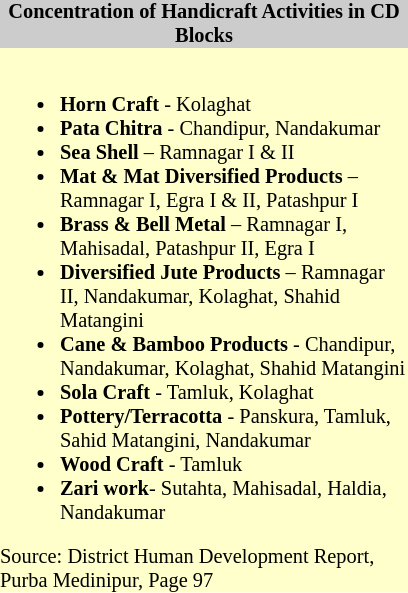<table class="toccolours" style="float: left; margin-right: 1em; font-size: 85%; background:#ffffcc; color:black; width:20em; max-width: 25%;" cellspacing="0" cellpadding="0">
<tr>
<th style="background-color:#cccccc;">Concentration of Handicraft Activities in CD Blocks</th>
</tr>
<tr>
<td style="text-align: left;"><br><ul><li><strong>Horn Craft</strong> - Kolaghat</li><li><strong>Pata Chitra</strong> - Chandipur, Nandakumar</li><li><strong>Sea Shell</strong> – Ramnagar I & II</li><li><strong>Mat & Mat Diversified Products</strong> – Ramnagar I, Egra I & II, Patashpur I</li><li><strong>Brass & Bell Metal</strong> – Ramnagar I, Mahisadal, Patashpur II, Egra I</li><li><strong>Diversified Jute Products</strong> – Ramnagar II, Nandakumar, Kolaghat, Shahid Matangini</li><li><strong>Cane & Bamboo Products</strong> - Chandipur, Nandakumar, Kolaghat, Shahid Matangini</li><li><strong>Sola Craft</strong> - Tamluk, Kolaghat</li><li><strong>Pottery/Terracotta</strong> - Panskura, Tamluk, Sahid Matangini, Nandakumar</li><li><strong>Wood Craft</strong> - Tamluk</li><li><strong>Zari work</strong>- Sutahta, Mahisadal, Haldia, Nandakumar</li></ul>Source: District Human Development Report, Purba Medinipur, Page 97</td>
</tr>
</table>
